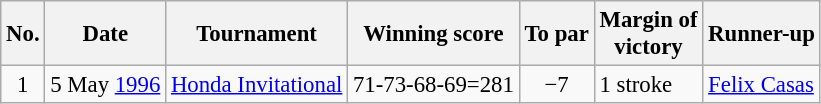<table class="wikitable" style="font-size:95%;">
<tr>
<th>No.</th>
<th>Date</th>
<th>Tournament</th>
<th>Winning score</th>
<th>To par</th>
<th>Margin of<br>victory</th>
<th>Runner-up</th>
</tr>
<tr>
<td align=center>1</td>
<td align=right>5 May <a href='#'>1996</a></td>
<td><a href='#'>Honda Invitational</a></td>
<td align=right>71-73-68-69=281</td>
<td align=center>−7</td>
<td>1 stroke</td>
<td> <a href='#'>Felix Casas</a></td>
</tr>
</table>
